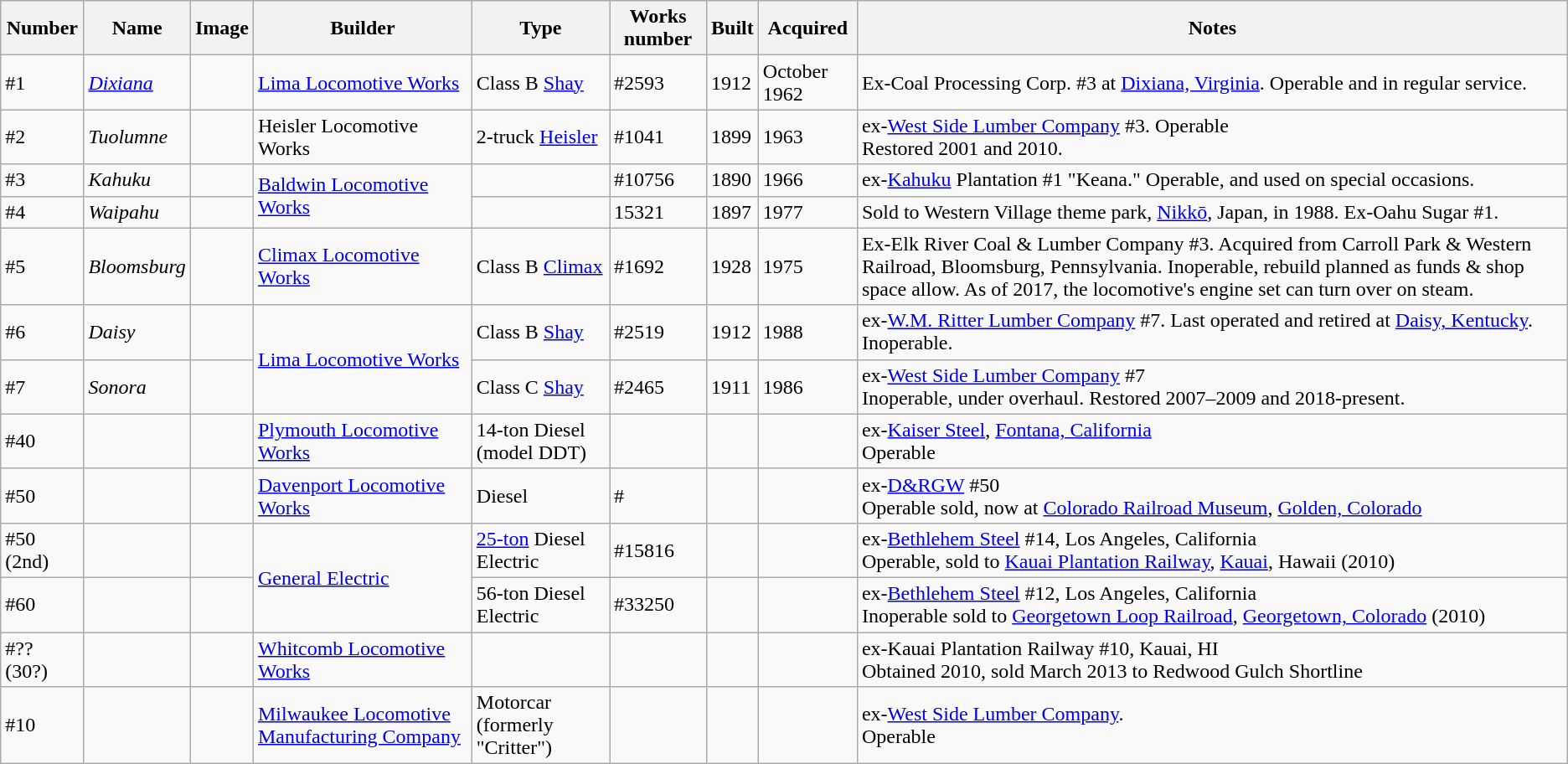<table class="wikitable sortable">
<tr>
<th>Number</th>
<th>Name</th>
<th>Image</th>
<th>Builder</th>
<th>Type</th>
<th>Works number</th>
<th>Built</th>
<th>Acquired</th>
<th>Notes</th>
</tr>
<tr>
<td>#1</td>
<td><em><a href='#'>Dixiana</a></em></td>
<td></td>
<td><a href='#'>Lima Locomotive Works</a></td>
<td>Class B <a href='#'>Shay</a></td>
<td>#2593</td>
<td>1912</td>
<td>October 1962</td>
<td>Ex-Coal Processing Corp. #3 at <a href='#'>Dixiana, Virginia</a>. Operable and in regular service.</td>
</tr>
<tr>
<td>#2</td>
<td><em>Tuolumne</em></td>
<td></td>
<td>Heisler Locomotive Works</td>
<td>2-truck <a href='#'>Heisler</a></td>
<td>#1041</td>
<td>1899</td>
<td>1963</td>
<td>ex-<a href='#'>West Side Lumber Company</a> #3. Operable<br>Restored 2001 and 2010.</td>
</tr>
<tr>
<td>#3</td>
<td><em>Kahuku</em></td>
<td></td>
<td rowspan="2"><a href='#'>Baldwin Locomotive Works</a></td>
<td></td>
<td>#10756</td>
<td>1890</td>
<td>1966</td>
<td>ex-<a href='#'>Kahuku</a> Plantation #1 "Keana."  Operable, and used on special occasions.</td>
</tr>
<tr>
<td>#4</td>
<td><em>Waipahu</em></td>
<td></td>
<td></td>
<td>15321</td>
<td>1897</td>
<td>1977</td>
<td>Sold to Western Village theme park, <a href='#'>Nikkō</a>, Japan, in 1988.  Ex-Oahu Sugar #1.</td>
</tr>
<tr>
<td>#5</td>
<td><em>Bloomsburg</em></td>
<td></td>
<td><a href='#'>Climax Locomotive Works</a></td>
<td>Class B <a href='#'>Climax</a></td>
<td>#1692</td>
<td>1928</td>
<td>1975</td>
<td>Ex-Elk River Coal & Lumber Company #3. Acquired from Carroll Park & Western Railroad, Bloomsburg, Pennsylvania.  Inoperable, rebuild planned as funds & shop space allow. As of 2017, the locomotive's engine set can turn over on steam.</td>
</tr>
<tr>
<td>#6</td>
<td><em>Daisy</em></td>
<td></td>
<td rowspan="2"><a href='#'>Lima Locomotive Works</a></td>
<td>Class B <a href='#'>Shay</a></td>
<td>#2519</td>
<td>1912</td>
<td>1988</td>
<td>ex-<a href='#'>W.M. Ritter Lumber Company</a> #7.  Last operated and retired at <a href='#'>Daisy, Kentucky</a>. Inoperable.</td>
</tr>
<tr>
<td>#7</td>
<td><em>Sonora</em></td>
<td></td>
<td>Class C <a href='#'>Shay</a></td>
<td>#2465</td>
<td>1911</td>
<td>1986</td>
<td>ex-<a href='#'>West Side Lumber Company</a> #7<br>Inoperable, under overhaul. Restored 2007–2009 and 2018-present.</td>
</tr>
<tr>
<td>#40</td>
<td></td>
<td></td>
<td><a href='#'>Plymouth Locomotive Works</a></td>
<td>14-ton Diesel (model DDT)</td>
<td></td>
<td></td>
<td></td>
<td>ex-<a href='#'>Kaiser Steel</a>, <a href='#'>Fontana, California</a><br>Operable</td>
</tr>
<tr>
<td>#50</td>
<td></td>
<td></td>
<td><a href='#'>Davenport Locomotive Works</a></td>
<td>Diesel</td>
<td>#</td>
<td></td>
<td></td>
<td>ex-<a href='#'>D&RGW</a> #50<br>Operable
sold, now at <a href='#'>Colorado Railroad Museum</a>, <a href='#'>Golden, Colorado</a></td>
</tr>
<tr>
<td>#50 (2nd)</td>
<td></td>
<td></td>
<td rowspan="2"><a href='#'>General Electric</a></td>
<td><a href='#'>25-ton</a> Diesel Electric</td>
<td>#15816</td>
<td></td>
<td></td>
<td>ex-<a href='#'>Bethlehem Steel</a> #14, Los Angeles, California<br>Operable,
sold to <a href='#'>Kauai Plantation Railway</a>, <a href='#'>Kauai</a>, Hawaii (2010)</td>
</tr>
<tr>
<td>#60</td>
<td></td>
<td></td>
<td>56-ton Diesel Electric</td>
<td>#33250</td>
<td></td>
<td></td>
<td>ex-<a href='#'>Bethlehem Steel</a> #12, Los Angeles, California<br>Inoperable
sold to <a href='#'>Georgetown Loop Railroad</a>, <a href='#'>Georgetown, Colorado</a> (2010)</td>
</tr>
<tr>
<td>#?? (30?)</td>
<td></td>
<td></td>
<td><a href='#'>Whitcomb Locomotive Works</a></td>
<td></td>
<td></td>
<td></td>
<td></td>
<td>ex-Kauai Plantation Railway #10, Kauai, HI<br>Obtained 2010, sold March 2013 to Redwood Gulch Shortline</td>
</tr>
<tr>
<td>#10</td>
<td></td>
<td></td>
<td><a href='#'>Milwaukee Locomotive Manufacturing Company</a></td>
<td>Motorcar (formerly "Critter")</td>
<td></td>
<td></td>
<td></td>
<td>ex-<a href='#'>West Side Lumber Company</a>.<br>Operable</td>
</tr>
</table>
